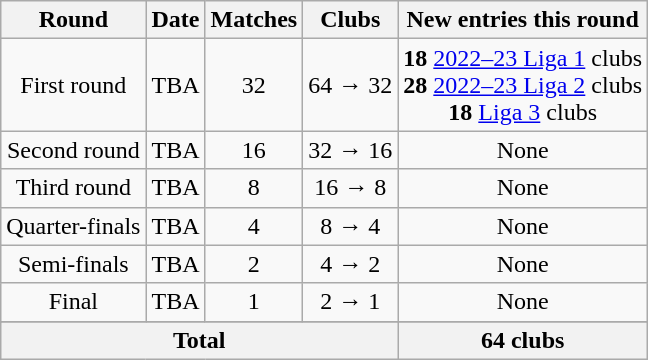<table class="wikitable">
<tr>
<th>Round</th>
<th>Date</th>
<th>Matches</th>
<th>Clubs</th>
<th>New entries this round</th>
</tr>
<tr align=center>
<td>First round</td>
<td>TBA</td>
<td>32</td>
<td>64 → 32</td>
<td><strong>18</strong> <a href='#'>2022–23 Liga 1</a> clubs <br> <strong>28</strong> <a href='#'>2022–23 Liga 2</a> clubs <br> <strong>18</strong> <a href='#'>Liga 3</a> clubs</td>
</tr>
<tr align=center>
<td>Second round</td>
<td>TBA</td>
<td>16</td>
<td>32 → 16</td>
<td>None</td>
</tr>
<tr align=center>
<td>Third round</td>
<td>TBA</td>
<td>8</td>
<td>16 → 8</td>
<td>None</td>
</tr>
<tr align=center>
<td>Quarter-finals</td>
<td>TBA</td>
<td>4</td>
<td>8 → 4</td>
<td>None</td>
</tr>
<tr align=center>
<td>Semi-finals</td>
<td>TBA</td>
<td>2</td>
<td>4 → 2</td>
<td>None</td>
</tr>
<tr align=center>
<td>Final</td>
<td>TBA</td>
<td>1</td>
<td>2 → 1</td>
<td>None</td>
</tr>
<tr align=left|>
</tr>
<tr>
<th colspan=4>Total</th>
<th>64 clubs</th>
</tr>
</table>
